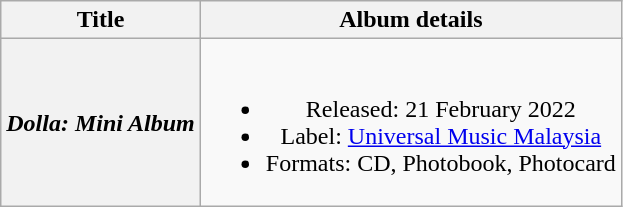<table class="wikitable plainrowheaders" style="text-align:center;">
<tr>
<th>Title</th>
<th>Album details</th>
</tr>
<tr>
<th scope="row"><em>Dolla: Mini Album</em></th>
<td><br><ul><li>Released: 21 February 2022</li><li>Label: <a href='#'>Universal Music Malaysia</a></li><li>Formats: CD, Photobook, Photocard</li></ul></td>
</tr>
</table>
